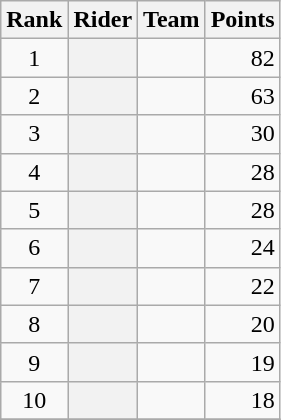<table class="wikitable plainrowheaders">
<tr>
<th scope="col">Rank</th>
<th scope="col">Rider</th>
<th scope="col">Team</th>
<th scope="col">Points</th>
</tr>
<tr>
<td style="text-align:center;">1</td>
<th scope="row"> </th>
<td></td>
<td style="text-align:right;">82</td>
</tr>
<tr>
<td style="text-align:center;">2</td>
<th scope="row"></th>
<td></td>
<td style="text-align:right;">63</td>
</tr>
<tr>
<td style="text-align:center;">3</td>
<th scope="row"></th>
<td></td>
<td style="text-align:right;">30</td>
</tr>
<tr>
<td style="text-align:center;">4</td>
<th scope="row"></th>
<td></td>
<td style="text-align:right;">28</td>
</tr>
<tr>
<td style="text-align:center;">5</td>
<th scope="row"></th>
<td></td>
<td style="text-align:right;">28</td>
</tr>
<tr>
<td style="text-align:center;">6</td>
<th scope="row"></th>
<td></td>
<td style="text-align:right;">24</td>
</tr>
<tr>
<td style="text-align:center;">7</td>
<th scope="row"></th>
<td></td>
<td style="text-align:right;">22</td>
</tr>
<tr>
<td style="text-align:center;">8</td>
<th scope="row"></th>
<td></td>
<td style="text-align:right;">20</td>
</tr>
<tr>
<td style="text-align:center;">9</td>
<th scope="row"></th>
<td></td>
<td style="text-align:right;">19</td>
</tr>
<tr>
<td style="text-align:center;">10</td>
<th scope="row"></th>
<td></td>
<td style="text-align:right;">18</td>
</tr>
<tr>
</tr>
</table>
